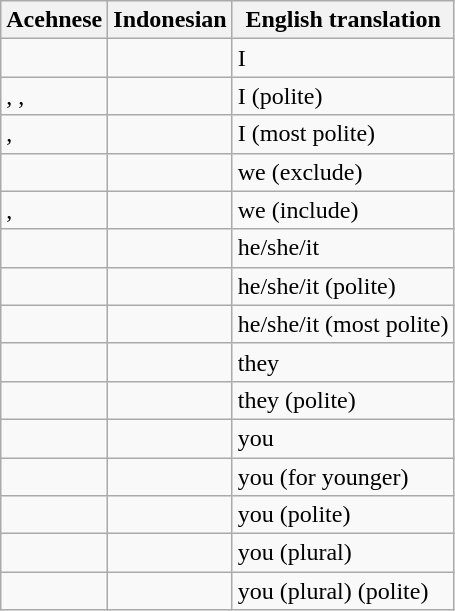<table class="wikitable">
<tr>
<th>Acehnese</th>
<th>Indonesian</th>
<th>English translation</th>
</tr>
<tr>
<td></td>
<td></td>
<td>I</td>
</tr>
<tr>
<td>, , </td>
<td></td>
<td>I (polite)</td>
</tr>
<tr>
<td>, </td>
<td></td>
<td>I (most polite)</td>
</tr>
<tr>
<td></td>
<td></td>
<td>we (exclude)</td>
</tr>
<tr>
<td>, </td>
<td></td>
<td>we (include)</td>
</tr>
<tr>
<td></td>
<td></td>
<td>he/she/it</td>
</tr>
<tr>
<td></td>
<td></td>
<td>he/she/it (polite)</td>
</tr>
<tr>
<td></td>
<td></td>
<td>he/she/it (most polite)</td>
</tr>
<tr>
<td></td>
<td></td>
<td>they</td>
</tr>
<tr>
<td></td>
<td></td>
<td>they (polite)</td>
</tr>
<tr>
<td></td>
<td></td>
<td>you</td>
</tr>
<tr>
<td></td>
<td></td>
<td>you (for younger)</td>
</tr>
<tr>
<td></td>
<td></td>
<td>you (polite)</td>
</tr>
<tr>
<td></td>
<td></td>
<td>you (plural)</td>
</tr>
<tr>
<td></td>
<td></td>
<td>you (plural) (polite)</td>
</tr>
</table>
